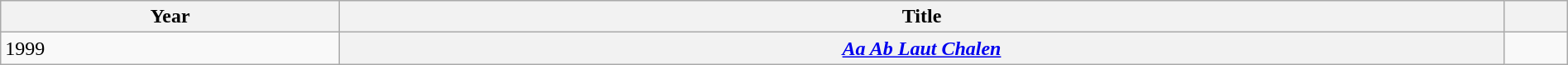<table class="wikitable sortable plainrowheaders" style="width:100%;">
<tr>
<th>Year</th>
<th>Title</th>
<th scope="col" class="unsortable"></th>
</tr>
<tr>
<td>1999</td>
<th scope="row"><em><a href='#'>Aa Ab Laut Chalen</a></em></th>
<td style="text-align:center;"></td>
</tr>
</table>
